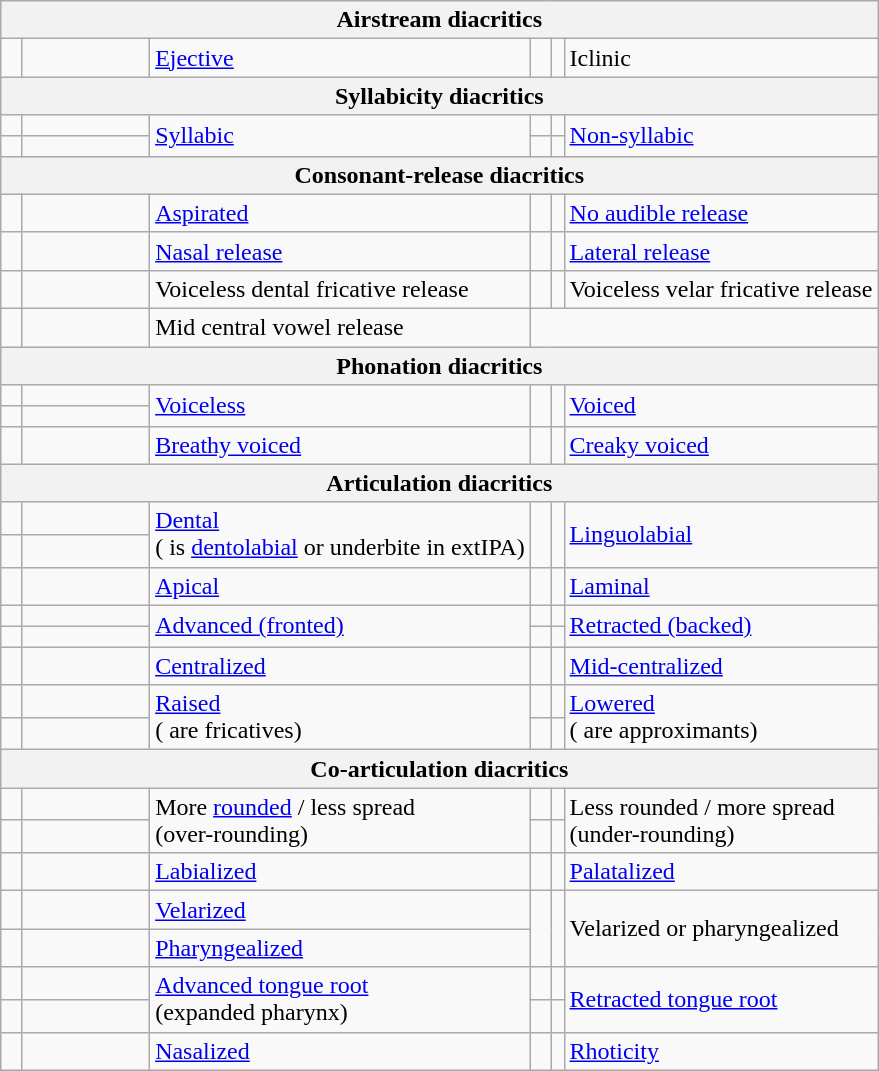<table class="wikitable">
<tr>
<th colspan=6>Airstream diacritics</th>
</tr>
<tr>
<td style="text-align:center; font-size:xx-large; line-height:1em;"></td>
<td style="text-align:center; font-size:larger;"></td>
<td><a href='#'>Ejective</a></td>
<td style="text-align:center; font-size:xx-large; line-height:1em;"></td>
<td style="text-align:center; font-size:larger;"></td>
<td>Iclinic</td>
</tr>
<tr>
<th colspan=6>Syllabicity diacritics</th>
</tr>
<tr>
<td style="text-align:center; font-size:xx-large; line-height:1em;"></td>
<td style="text-align:center; font-size:larger;"></td>
<td rowspan=2><a href='#'>Syllabic</a></td>
<td style="text-align:center; font-size:xx-large; line-height:1em;"></td>
<td style="text-align:center; font-size:larger;"></td>
<td rowspan=2><a href='#'>Non-syllabic</a></td>
</tr>
<tr>
<td style="text-align:center; font-size:xx-large; line-height:1em;"></td>
<td style="text-align:center; font-size:larger;"></td>
<td style="text-align:center; font-size:xx-large; line-height:1em;"></td>
<td style="text-align:center; font-size:larger;"></td>
</tr>
<tr>
<th colspan=6>Consonant-release diacritics</th>
</tr>
<tr>
<td style="text-align:center; font-size: xx-large;"></td>
<td style="text-align:center; font-size:larger;"></td>
<td><a href='#'>Aspirated</a></td>
<td style="text-align:center; font-size:xx-large; line-height:1em;"></td>
<td style="text-align:center; font-size:larger;"></td>
<td><a href='#'>No audible release</a></td>
</tr>
<tr>
<td style="text-align:center; font-size: xx-large;"></td>
<td style="text-align:center; font-size:larger;"></td>
<td><a href='#'>Nasal release</a></td>
<td style="text-align:center; font-size:xx-large; line-height:1em;"></td>
<td style="text-align:center; font-size:larger;"></td>
<td><a href='#'>Lateral release</a></td>
</tr>
<tr>
<td style="text-align:center; font-size: xx-large;"></td>
<td style="text-align:center; font-size:larger;"></td>
<td>Voiceless dental fricative release</td>
<td style="text-align:center; font-size:xx-large; line-height:1em;"></td>
<td style="text-align:center; font-size:larger;"></td>
<td>Voiceless velar fricative release</td>
</tr>
<tr>
<td style="text-align:center; font-size: xx-large;"></td>
<td style="text-align:center; font-size:larger;"></td>
<td>Mid central vowel release</td>
<td colspan=3></td>
</tr>
<tr>
<th colspan=6>Phonation diacritics</th>
</tr>
<tr>
<td style="text-align:center; font-size: xx-large; line-height:1em;"></td>
<td style="text-align:center; font-size:larger; width:4em;"></td>
<td rowspan=2><a href='#'>Voiceless</a></td>
<td rowspan=2 style="text-align:center; font-size:xx-large; line-height:1em;"></td>
<td rowspan=2 style="text-align:center; font-size:larger;"></td>
<td rowspan=2><a href='#'>Voiced</a></td>
</tr>
<tr>
<td style="text-align:center; font-size: xx-large; line-height:1em;"></td>
<td style="text-align:center; font-size:larger; width:4em;"></td>
</tr>
<tr>
<td style="text-align:center; font-size: xx-large; line-height:1em;"></td>
<td style="text-align:center; font-size:larger; width:4em;"></td>
<td><a href='#'>Breathy voiced</a></td>
<td style="text-align:center; font-size:xx-large; line-height:1em;"></td>
<td style="text-align:center; font-size:larger;"></td>
<td><a href='#'>Creaky voiced</a></td>
</tr>
<tr>
<th colspan=6>Articulation diacritics</th>
</tr>
<tr>
<td style="text-align:center; font-size:xx-large; line-height:1em;"></td>
<td style="text-align:center; font-size:larger; width:4em;"></td>
<td rowspan=2><a href='#'>Dental</a> <br>( is <a href='#'>dentolabial</a> or underbite in extIPA)</td>
<td rowspan=2 style="text-align:center; font-size:xx-large; line-height:1em;"></td>
<td rowspan=2 style="text-align:center; font-size:larger;"></td>
<td rowspan=2><a href='#'>Linguolabial</a></td>
</tr>
<tr>
<td style="text-align:center; font-size:xx-large; line-height:1em;"></td>
<td style="text-align:center; font-size:larger; width:4em;"></td>
</tr>
<tr>
<td style="text-align:center; font-size:xx-large; line-height:1em;"></td>
<td style="text-align:center; font-size:larger;"></td>
<td><a href='#'>Apical</a></td>
<td style="text-align:center; font-size:xx-large; line-height:1em;"></td>
<td style="text-align:center; font-size:larger;"></td>
<td><a href='#'>Laminal</a></td>
</tr>
<tr>
<td style="text-align:center; font-size:xx-large; line-height:1em;"></td>
<td style="text-align:center; font-size:larger;"></td>
<td rowspan=2><a href='#'>Advanced (fronted)</a></td>
<td style="text-align:center; font-size:xx-large; line-height:1em;"></td>
<td style="text-align:center; font-size:larger;"></td>
<td rowspan=2><a href='#'>Retracted (backed)</a></td>
</tr>
<tr>
<td style="text-align:center; font-size:xx-large; line-height:1em;"></td>
<td style="text-align:center; font-size:larger;"></td>
<td style="text-align:center; font-size:xx-large; line-height:1em;"></td>
<td style="text-align:center; font-size:larger;"></td>
</tr>
<tr>
<td style="text-align:center; font-size:xx-large; line-height:1em;"></td>
<td style="text-align:center; font-size:larger;"></td>
<td><a href='#'>Centralized</a></td>
<td style="text-align:center; font-size:xx-large; line-height:1em;"></td>
<td style="text-align:center; font-size:larger;"></td>
<td><a href='#'>Mid-centralized</a></td>
</tr>
<tr>
<td style="text-align:center; font-size:xx-large; line-height:1em;"></td>
<td style="text-align:center; font-size:larger;"></td>
<td rowspan=2><a href='#'>Raised</a> <br>( are fricatives)</td>
<td style="text-align:center; font-size:xx-large; line-height:1em;"></td>
<td style="text-align:center; font-size:larger;"></td>
<td rowspan=2><a href='#'>Lowered</a> <br>( are approximants)</td>
</tr>
<tr>
<td style="text-align:center; font-size:xx-large; line-height:1em;"></td>
<td style="text-align:center; font-size:larger;"></td>
<td style="text-align:center; font-size:xx-large; line-height:1em;"></td>
<td style="text-align:center; font-size:larger;"></td>
</tr>
<tr>
<th colspan=6>Co-articulation diacritics</th>
</tr>
<tr>
<td style="text-align:center; font-size:xx-large; line-height:1em;"></td>
<td style="text-align:center; font-size:larger;"></td>
<td rowspan=2>More <a href='#'>rounded</a> / less spread<br>(over-rounding)</td>
<td style="text-align:center; font-size:xx-large; line-height:1em;"></td>
<td style="text-align:center; font-size:larger;"></td>
<td rowspan=2>Less rounded / more spread<br>(under-rounding)</td>
</tr>
<tr>
<td style="text-align:center; font-size:xx-large; line-height:1em;"></td>
<td style="text-align:center; font-size:larger;"></td>
<td style="text-align:center; font-size:xx-large; line-height:1em;"></td>
<td style="text-align:center; font-size:larger;"></td>
</tr>
<tr>
<td style="text-align:center; font-size:xx-large; line-height:1em;"></td>
<td style="text-align:center; font-size:larger;"></td>
<td><a href='#'>Labialized</a></td>
<td style="text-align:center; font-size:xx-large; line-height:1em;"></td>
<td style="text-align:center; font-size:larger;"></td>
<td><a href='#'>Palatalized</a></td>
</tr>
<tr>
<td style="text-align:center; font-size:xx-large; line-height:1em;"></td>
<td style="text-align:center; font-size:larger;"></td>
<td><a href='#'>Velarized</a></td>
<td rowspan=2 style="text-align:center; font-size:xx-large; line-height:1em;"></td>
<td rowspan=2 style="text-align:center; font-size:larger;"> </td>
<td rowspan=2>Velarized or pharyngealized</td>
</tr>
<tr>
<td style="text-align:center; font-size:xx-large; line-height:1em;"></td>
<td style="text-align:center; font-size:larger;"></td>
<td><a href='#'>Pharyngealized</a></td>
</tr>
<tr>
<td style="text-align:center; font-size:xx-large; line-height:1em;"></td>
<td style="text-align:center; font-size:larger;"></td>
<td rowspan=2><a href='#'>Advanced tongue root</a> <br>(expanded pharynx)</td>
<td style="text-align:center; font-size:xx-large; line-height:1em;"></td>
<td style="text-align:center; font-size:larger;"></td>
<td rowspan=2><a href='#'>Retracted tongue root</a></td>
</tr>
<tr>
<td style="text-align:center; font-size:xx-large; line-height:1em;"></td>
<td style="text-align:center; font-size:larger;"></td>
<td style="text-align:center; font-size:xx-large; line-height:1em;"></td>
<td style="text-align:center; font-size:larger;"></td>
</tr>
<tr>
<td style="text-align:center; font-size:xx-large; line-height:1em;"></td>
<td style="text-align:center; font-size:larger;"></td>
<td><a href='#'>Nasalized</a></td>
<td style="text-align:center; font-size:xx-large; line-height:1em;"></td>
<td style="text-align:center; font-size:larger;"></td>
<td><a href='#'>Rhoticity</a></td>
</tr>
</table>
